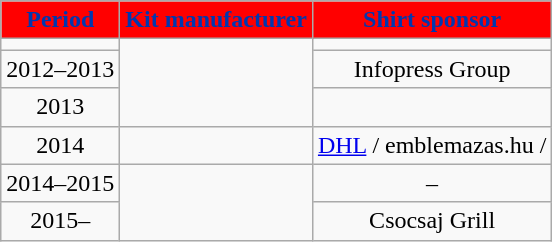<table class="wikitable" style="text-align:center; margin-left:1em">
<tr>
<th style="color:#0038af; background:red">Period</th>
<th style="color:#0038af; background:red">Kit manufacturer</th>
<th style="color:#0038af; background:red">Shirt sponsor</th>
</tr>
<tr>
<td></td>
<td rowspan=3> </td>
<td></td>
</tr>
<tr>
<td>2012–2013</td>
<td>Infopress Group</td>
</tr>
<tr>
<td>2013</td>
<td></td>
</tr>
<tr>
<td>2014</td>
<td></td>
<td><a href='#'>DHL</a> / emblemazas.hu /</td>
</tr>
<tr>
<td>2014–2015</td>
<td rowspan=2> </td>
<td>–</td>
</tr>
<tr>
<td>2015–</td>
<td>Csocsaj Grill</td>
</tr>
</table>
